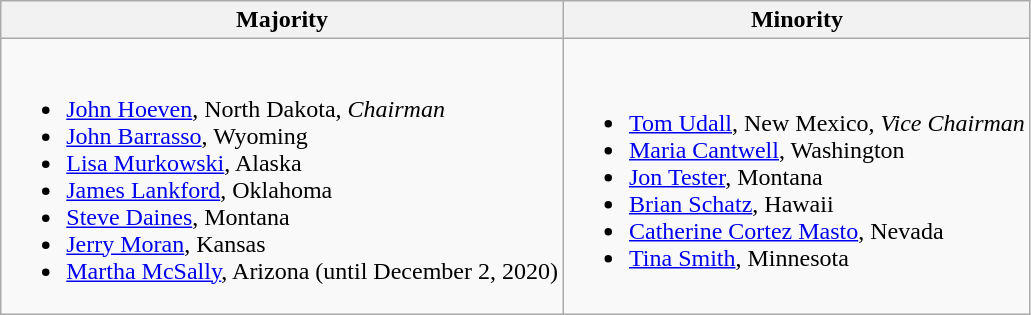<table class=wikitable>
<tr>
<th>Majority</th>
<th>Minority</th>
</tr>
<tr>
<td><br><ul><li><a href='#'>John Hoeven</a>, North Dakota, <em>Chairman</em></li><li><a href='#'>John Barrasso</a>, Wyoming</li><li><a href='#'>Lisa Murkowski</a>, Alaska</li><li><a href='#'>James Lankford</a>, Oklahoma</li><li><a href='#'>Steve Daines</a>, Montana</li><li><a href='#'>Jerry Moran</a>, Kansas</li><li><a href='#'>Martha McSally</a>, Arizona (until December 2, 2020)</li></ul></td>
<td><br><ul><li><a href='#'>Tom Udall</a>, New Mexico, <em>Vice Chairman</em></li><li><a href='#'>Maria Cantwell</a>, Washington</li><li><a href='#'>Jon Tester</a>, Montana</li><li><a href='#'>Brian Schatz</a>, Hawaii</li><li><a href='#'>Catherine Cortez Masto</a>, Nevada</li><li><a href='#'>Tina Smith</a>, Minnesota</li></ul></td>
</tr>
</table>
